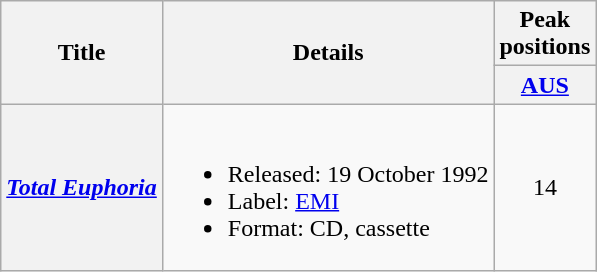<table class="wikitable plainrowheaders">
<tr>
<th scope="col" rowspan="2">Title</th>
<th scope="col" rowspan="2">Details</th>
<th scope="col" colspan="1">Peak positions</th>
</tr>
<tr>
<th width=30><a href='#'>AUS</a><br></th>
</tr>
<tr>
<th scope="row"><em><a href='#'>Total Euphoria</a></em></th>
<td><br><ul><li>Released: 19 October 1992</li><li>Label: <a href='#'>EMI</a> </li><li>Format: CD, cassette</li></ul></td>
<td align="center">14</td>
</tr>
</table>
